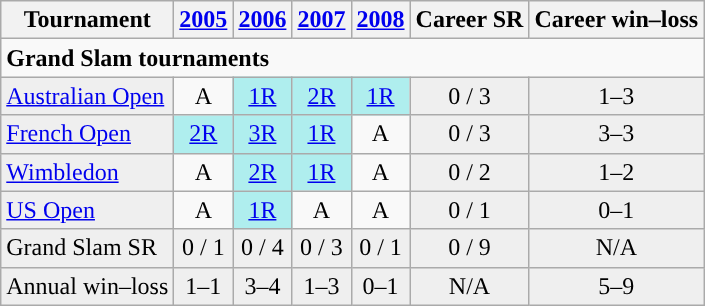<table class="wikitable">
<tr>
<th>Tournament</th>
<th><a href='#'>2005</a></th>
<th><a href='#'>2006</a></th>
<th><a href='#'>2007</a></th>
<th><a href='#'>2008</a></th>
<th>Career SR</th>
<th>Career win–loss</th>
</tr>
<tr>
<td colspan="7"><strong>Grand Slam tournaments</strong></td>
</tr>
<tr>
<td style="background:#efefef;"><a href='#'>Australian Open</a></td>
<td style="text-align:center;">A</td>
<td style="text-align:center; background:#afeeee;"><a href='#'>1R</a></td>
<td style="text-align:center; background:#afeeee;"><a href='#'>2R</a></td>
<td style="text-align:center; background:#afeeee;"><a href='#'>1R</a></td>
<td style="text-align:center; background:#efefef;">0 / 3</td>
<td style="text-align:center; background:#efefef;">1–3</td>
</tr>
<tr>
<td style="background:#efefef;"><a href='#'>French Open</a></td>
<td style="text-align:center; background:#afeeee;"><a href='#'>2R</a></td>
<td style="text-align:center; background:#afeeee;"><a href='#'>3R</a></td>
<td style="text-align:center; background:#afeeee;"><a href='#'>1R</a></td>
<td style="text-align:center;">A</td>
<td style="text-align:center; background:#efefef;">0 / 3</td>
<td style="text-align:center; background:#efefef;">3–3</td>
</tr>
<tr>
<td style="background:#efefef;"><a href='#'>Wimbledon</a></td>
<td style="text-align:center;">A</td>
<td style="text-align:center; background:#afeeee;"><a href='#'>2R</a></td>
<td style="text-align:center; background:#afeeee;"><a href='#'>1R</a></td>
<td style="text-align:center;">A</td>
<td style="text-align:center; background:#efefef;">0 / 2</td>
<td style="text-align:center; background:#efefef;">1–2</td>
</tr>
<tr>
<td style="background:#efefef;"><a href='#'>US Open</a></td>
<td style="text-align:center;">A</td>
<td style="text-align:center; background:#afeeee;"><a href='#'>1R</a></td>
<td style="text-align:center;">A</td>
<td style="text-align:center;">A</td>
<td style="text-align:center; background:#efefef;">0 / 1</td>
<td style="text-align:center; background:#efefef;">0–1</td>
</tr>
<tr style="background:#efefef;">
<td>Grand Slam SR</td>
<td style="text-align:center;">0 / 1</td>
<td style="text-align:center;">0 / 4</td>
<td style="text-align:center;">0 / 3</td>
<td style="text-align:center;">0 / 1</td>
<td style="text-align:center;">0 / 9</td>
<td style="text-align:center; ">N/A</td>
</tr>
<tr>
<td style="background:#EFEFEF;">Annual win–loss</td>
<td style="text-align:center; background:#efefef;">1–1</td>
<td style="text-align:center; background:#efefef;">3–4</td>
<td style="text-align:center; background:#efefef;">1–3</td>
<td style="text-align:center; background:#efefef;">0–1</td>
<td style="text-align:center; background:#efefef;">N/A</td>
<td style="text-align:center; background:#efefef;">5–9</td>
</tr>
</table>
